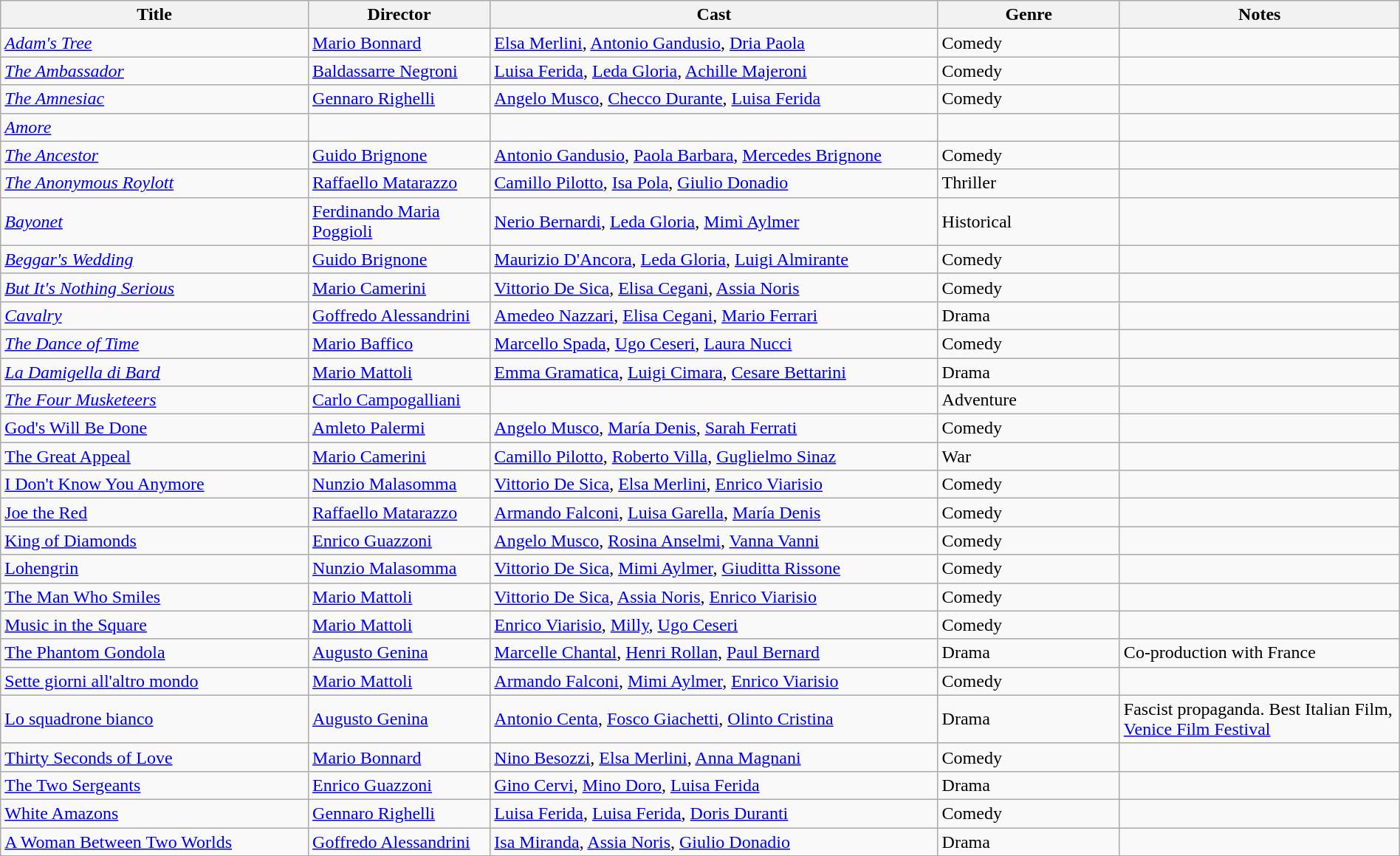<table class="wikitable" style="width:100%;">
<tr>
<th style="width:22%;">Title</th>
<th style="width:13%;">Director</th>
<th style="width:32%;">Cast</th>
<th style="width:13%;">Genre</th>
<th style="width:20%;">Notes</th>
</tr>
<tr>
<td><em><a href='#'>Adam's Tree</a></em></td>
<td><a href='#'>Mario Bonnard</a></td>
<td><a href='#'>Elsa Merlini</a>, <a href='#'>Antonio Gandusio</a>, <a href='#'>Dria Paola </a></td>
<td>Comedy</td>
<td></td>
</tr>
<tr>
<td><em><a href='#'>The Ambassador</a></em></td>
<td><a href='#'>Baldassarre Negroni</a></td>
<td><a href='#'>Luisa Ferida</a>, <a href='#'>Leda Gloria</a>, <a href='#'>Achille Majeroni</a></td>
<td>Comedy</td>
<td></td>
</tr>
<tr>
<td><em><a href='#'>The Amnesiac</a></em></td>
<td><a href='#'>Gennaro Righelli</a></td>
<td><a href='#'>Angelo Musco</a>, <a href='#'>Checco Durante</a>, <a href='#'>Luisa Ferida</a></td>
<td>Comedy</td>
<td></td>
</tr>
<tr>
<td><em><a href='#'>Amore</a></em></td>
<td></td>
<td></td>
<td></td>
<td></td>
</tr>
<tr>
<td><em><a href='#'>The Ancestor</a></em></td>
<td><a href='#'>Guido Brignone</a></td>
<td><a href='#'>Antonio Gandusio</a>, <a href='#'>Paola Barbara</a>, <a href='#'>Mercedes Brignone</a></td>
<td>Comedy</td>
<td></td>
</tr>
<tr>
<td><em><a href='#'>The Anonymous Roylott</a></em></td>
<td><a href='#'>Raffaello Matarazzo</a></td>
<td><a href='#'>Camillo Pilotto</a>, <a href='#'>Isa Pola</a>, <a href='#'>Giulio Donadio</a></td>
<td>Thriller</td>
<td></td>
</tr>
<tr>
<td><em><a href='#'>Bayonet</a></em></td>
<td><a href='#'>Ferdinando Maria Poggioli</a></td>
<td><a href='#'>Nerio Bernardi</a>, <a href='#'>Leda Gloria</a>, <a href='#'>Mimì Aylmer</a></td>
<td>Historical</td>
<td></td>
</tr>
<tr>
<td><em><a href='#'>Beggar's Wedding</a></em></td>
<td><a href='#'>Guido Brignone</a></td>
<td><a href='#'>Maurizio D'Ancora</a>, <a href='#'>Leda Gloria</a>, <a href='#'>Luigi Almirante</a></td>
<td>Comedy</td>
<td></td>
</tr>
<tr>
<td><em><a href='#'>But It's Nothing Serious</a></em></td>
<td><a href='#'>Mario Camerini</a></td>
<td><a href='#'>Vittorio De Sica</a>, <a href='#'>Elisa Cegani</a>, <a href='#'>Assia Noris</a></td>
<td>Comedy</td>
<td></td>
</tr>
<tr>
<td><em><a href='#'>Cavalry</a></em></td>
<td><a href='#'>Goffredo Alessandrini</a></td>
<td><a href='#'>Amedeo Nazzari</a>, <a href='#'>Elisa Cegani</a>, <a href='#'>Mario Ferrari</a></td>
<td>Drama</td>
<td></td>
</tr>
<tr>
<td><em><a href='#'>The Dance of Time</a></em></td>
<td><a href='#'>Mario Baffico</a></td>
<td><a href='#'>Marcello Spada</a>, <a href='#'>Ugo Ceseri</a>, <a href='#'>Laura Nucci</a></td>
<td>Comedy</td>
<td></td>
</tr>
<tr>
<td><em><a href='#'>La Damigella di Bard</a></em></td>
<td><a href='#'>Mario Mattoli</a></td>
<td><a href='#'>Emma Gramatica</a>, <a href='#'>Luigi Cimara</a>, <a href='#'>Cesare Bettarini</a></td>
<td>Drama</td>
<td></td>
</tr>
<tr>
<td><em><a href='#'>The Four Musketeers</a></td>
<td><a href='#'>Carlo Campogalliani</a></td>
<td></td>
<td>Adventure</td>
<td></td>
</tr>
<tr>
<td></em><a href='#'>God's Will Be Done</a><em></td>
<td><a href='#'>Amleto Palermi</a></td>
<td><a href='#'>Angelo Musco</a>, <a href='#'>María Denis</a>, <a href='#'>Sarah Ferrati</a></td>
<td>Comedy</td>
<td></td>
</tr>
<tr>
<td></em><a href='#'>The Great Appeal</a><em></td>
<td><a href='#'>Mario Camerini</a></td>
<td><a href='#'>Camillo Pilotto</a>, <a href='#'>Roberto Villa</a>, <a href='#'>Guglielmo Sinaz</a></td>
<td>War</td>
<td></td>
</tr>
<tr>
<td></em><a href='#'>I Don't Know You Anymore</a><em></td>
<td><a href='#'>Nunzio Malasomma</a></td>
<td><a href='#'>Vittorio De Sica</a>, <a href='#'>Elsa Merlini</a>, <a href='#'>Enrico Viarisio</a></td>
<td>Comedy</td>
<td></td>
</tr>
<tr>
<td></em><a href='#'>Joe the Red</a><em></td>
<td><a href='#'>Raffaello Matarazzo</a></td>
<td><a href='#'>Armando Falconi</a>, <a href='#'>Luisa Garella</a>, <a href='#'>María Denis</a></td>
<td>Comedy</td>
<td></td>
</tr>
<tr>
<td></em><a href='#'>King of Diamonds</a><em></td>
<td><a href='#'>Enrico Guazzoni</a></td>
<td><a href='#'>Angelo Musco</a>, <a href='#'>Rosina Anselmi</a>, <a href='#'>Vanna Vanni</a></td>
<td>Comedy</td>
<td></td>
</tr>
<tr>
<td></em><a href='#'>Lohengrin</a><em></td>
<td><a href='#'>Nunzio Malasomma</a></td>
<td><a href='#'>Vittorio De Sica</a>, <a href='#'>Mimi Aylmer</a>, <a href='#'>Giuditta Rissone</a></td>
<td>Comedy</td>
<td></td>
</tr>
<tr>
<td></em><a href='#'>The Man Who Smiles</a><em></td>
<td><a href='#'>Mario Mattoli</a></td>
<td><a href='#'>Vittorio De Sica</a>, <a href='#'>Assia Noris</a>, <a href='#'>Enrico Viarisio</a></td>
<td>Comedy</td>
<td></td>
</tr>
<tr>
<td></em><a href='#'>Music in the Square</a><em></td>
<td><a href='#'>Mario Mattoli</a></td>
<td><a href='#'>Enrico Viarisio</a>, <a href='#'>Milly</a>, <a href='#'>Ugo Ceseri</a></td>
<td>Comedy</td>
<td></td>
</tr>
<tr>
<td></em><a href='#'>The Phantom Gondola</a><em></td>
<td><a href='#'>Augusto Genina</a></td>
<td><a href='#'>Marcelle Chantal</a>, <a href='#'>Henri Rollan</a>, <a href='#'>Paul Bernard</a></td>
<td>Drama</td>
<td>Co-production with France</td>
</tr>
<tr>
<td></em><a href='#'>Sette giorni all'altro mondo</a><em></td>
<td><a href='#'>Mario Mattoli</a></td>
<td><a href='#'>Armando Falconi</a>, <a href='#'>Mimi Aylmer</a>, <a href='#'>Enrico Viarisio</a></td>
<td>Comedy</td>
<td></td>
</tr>
<tr>
<td></em><a href='#'>Lo squadrone bianco</a><em></td>
<td><a href='#'>Augusto Genina</a></td>
<td><a href='#'>Antonio Centa</a>, <a href='#'>Fosco Giachetti</a>, <a href='#'>Olinto Cristina</a></td>
<td>Drama</td>
<td>Fascist propaganda. Best Italian Film, <a href='#'>Venice Film Festival</a></td>
</tr>
<tr>
<td></em><a href='#'>Thirty Seconds of Love</a><em></td>
<td><a href='#'>Mario Bonnard</a></td>
<td><a href='#'>Nino Besozzi</a>, <a href='#'>Elsa Merlini</a>, <a href='#'>Anna Magnani</a></td>
<td>Comedy</td>
<td></td>
</tr>
<tr>
<td></em><a href='#'>The Two Sergeants</a><em></td>
<td><a href='#'>Enrico Guazzoni</a></td>
<td><a href='#'>Gino Cervi</a>, <a href='#'>Mino Doro</a>, <a href='#'>Luisa Ferida</a></td>
<td>Drama</td>
<td></td>
</tr>
<tr>
<td></em><a href='#'>White Amazons</a><em></td>
<td><a href='#'>Gennaro Righelli</a></td>
<td><a href='#'>Luisa Ferida</a>, <a href='#'>Luisa Ferida</a>, <a href='#'>Doris Duranti</a></td>
<td>Comedy</td>
<td></td>
</tr>
<tr>
<td></em><a href='#'>A Woman Between Two Worlds</a><em></td>
<td><a href='#'>Goffredo Alessandrini</a></td>
<td><a href='#'>Isa Miranda</a>, <a href='#'>Assia Noris</a>, <a href='#'>Giulio Donadio</a></td>
<td>Drama</td>
<td></td>
</tr>
<tr>
</tr>
</table>
